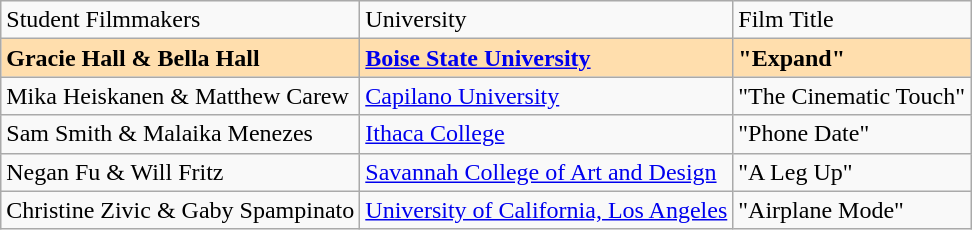<table class="wikitable">
<tr>
<td>Student Filmmakers</td>
<td>University</td>
<td>Film Title</td>
</tr>
<tr style="font-weight:bold; background:navajowhite;">
<td>Gracie Hall & Bella Hall</td>
<td><a href='#'>Boise State University</a></td>
<td>"Expand"</td>
</tr>
<tr>
<td>Mika Heiskanen & Matthew Carew</td>
<td><a href='#'>Capilano University</a></td>
<td>"The Cinematic Touch"</td>
</tr>
<tr>
<td>Sam Smith & Malaika Menezes</td>
<td><a href='#'>Ithaca College</a></td>
<td>"Phone Date"</td>
</tr>
<tr>
<td>Negan Fu & Will Fritz</td>
<td><a href='#'>Savannah College of Art and Design</a></td>
<td>"A Leg Up"</td>
</tr>
<tr>
<td>Christine Zivic & Gaby Spampinato</td>
<td><a href='#'>University of California, Los Angeles</a></td>
<td>"Airplane Mode"</td>
</tr>
</table>
